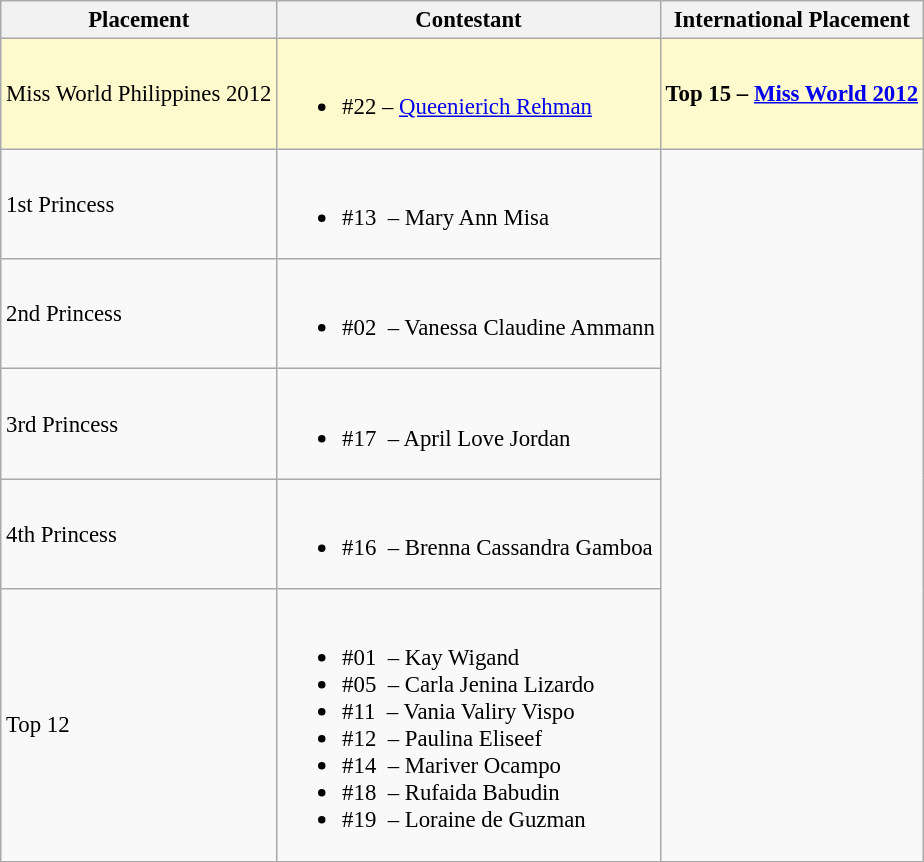<table class="wikitable sortable" style="font-size:95%;">
<tr>
<th>Placement</th>
<th>Contestant</th>
<th>International Placement</th>
</tr>
<tr>
<td style="background:#FFFACD;">Miss World Philippines 2012</td>
<td style="background:#FFFACD;"><br><ul><li>#22 – <a href='#'>Queenierich Rehman</a></li></ul></td>
<th style="background:#FFFACD; text-align:center;">Top 15 – <a href='#'>Miss World 2012</a></th>
</tr>
<tr>
<td>1st Princess</td>
<td><br><ul><li>#13  – Mary Ann Misa</li></ul></td>
</tr>
<tr>
<td>2nd Princess</td>
<td><br><ul><li>#02  – Vanessa Claudine Ammann</li></ul></td>
</tr>
<tr>
<td>3rd Princess</td>
<td><br><ul><li>#17  – April Love Jordan</li></ul></td>
</tr>
<tr>
<td>4th Princess</td>
<td><br><ul><li>#16  – Brenna Cassandra Gamboa</li></ul></td>
</tr>
<tr>
<td>Top 12</td>
<td><br><ul><li>#01  – Kay Wigand</li><li>#05  – Carla Jenina Lizardo</li><li>#11  – Vania Valiry Vispo</li><li>#12  – Paulina Eliseef</li><li>#14  – Mariver Ocampo</li><li>#18  – Rufaida Babudin</li><li>#19  – Loraine de Guzman</li></ul></td>
</tr>
<tr>
</tr>
</table>
